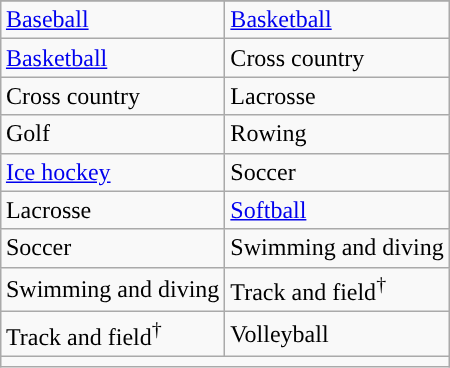<table class="wikitable" style="float:right; clear:right; margin:0 0 1em 1em;">
<tr>
</tr>
<tr>
<td><a href='#'>Baseball</a></td>
<td><a href='#'>Basketball</a></td>
</tr>
<tr>
<td><a href='#'>Basketball</a></td>
<td>Cross country</td>
</tr>
<tr>
<td>Cross country</td>
<td>Lacrosse</td>
</tr>
<tr>
<td>Golf</td>
<td>Rowing</td>
</tr>
<tr>
<td><a href='#'>Ice hockey</a></td>
<td>Soccer</td>
</tr>
<tr>
<td>Lacrosse</td>
<td><a href='#'>Softball</a></td>
</tr>
<tr>
<td>Soccer</td>
<td>Swimming and diving</td>
</tr>
<tr>
<td>Swimming and diving</td>
<td>Track and field<sup>†</sup></td>
</tr>
<tr>
<td>Track and field<sup>†</sup></td>
<td>Volleyball</td>
</tr>
<tr>
<td colspan="2"></td>
</tr>
</table>
